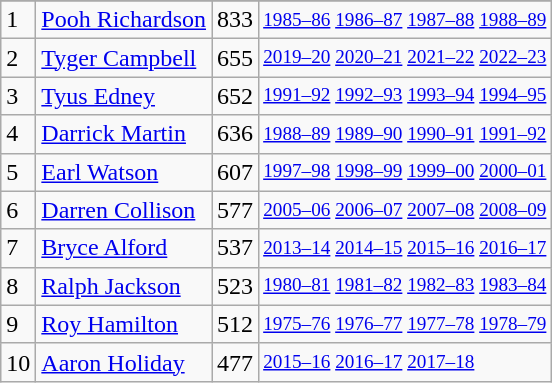<table class="wikitable">
<tr>
</tr>
<tr>
<td>1</td>
<td><a href='#'>Pooh Richardson</a></td>
<td>833</td>
<td style="font-size:80%;"><a href='#'>1985–86</a> <a href='#'>1986–87</a> <a href='#'>1987–88</a> <a href='#'>1988–89</a></td>
</tr>
<tr>
<td>2</td>
<td><a href='#'>Tyger Campbell</a></td>
<td>655</td>
<td style="font-size:80%;"><a href='#'>2019–20</a> <a href='#'>2020–21</a> <a href='#'>2021–22</a> <a href='#'>2022–23</a></td>
</tr>
<tr>
<td>3</td>
<td><a href='#'>Tyus Edney</a></td>
<td>652</td>
<td style="font-size:80%;"><a href='#'>1991–92</a> <a href='#'>1992–93</a> <a href='#'>1993–94</a> <a href='#'>1994–95</a></td>
</tr>
<tr>
<td>4</td>
<td><a href='#'>Darrick Martin</a></td>
<td>636</td>
<td style="font-size:80%;"><a href='#'>1988–89</a> <a href='#'>1989–90</a> <a href='#'>1990–91</a> <a href='#'>1991–92</a></td>
</tr>
<tr>
<td>5</td>
<td><a href='#'>Earl Watson</a></td>
<td>607</td>
<td style="font-size:80%;"><a href='#'>1997–98</a> <a href='#'>1998–99</a> <a href='#'>1999–00</a> <a href='#'>2000–01</a></td>
</tr>
<tr>
<td>6</td>
<td><a href='#'>Darren Collison</a></td>
<td>577</td>
<td style="font-size:80%;"><a href='#'>2005–06</a> <a href='#'>2006–07</a> <a href='#'>2007–08</a> <a href='#'>2008–09</a></td>
</tr>
<tr>
<td>7</td>
<td><a href='#'>Bryce Alford</a></td>
<td>537</td>
<td style="font-size:80%;"><a href='#'>2013–14</a> <a href='#'>2014–15</a> <a href='#'>2015–16</a> <a href='#'>2016–17</a></td>
</tr>
<tr>
<td>8</td>
<td><a href='#'>Ralph Jackson</a></td>
<td>523</td>
<td style="font-size:80%;"><a href='#'>1980–81</a> <a href='#'>1981–82</a> <a href='#'>1982–83</a> <a href='#'>1983–84</a></td>
</tr>
<tr>
<td>9</td>
<td><a href='#'>Roy Hamilton</a></td>
<td>512</td>
<td style="font-size:80%;"><a href='#'>1975–76</a> <a href='#'>1976–77</a> <a href='#'>1977–78</a> <a href='#'>1978–79</a></td>
</tr>
<tr>
<td>10</td>
<td><a href='#'>Aaron Holiday</a></td>
<td>477</td>
<td style="font-size:80%;"><a href='#'>2015–16</a> <a href='#'>2016–17</a> <a href='#'>2017–18</a></td>
</tr>
</table>
